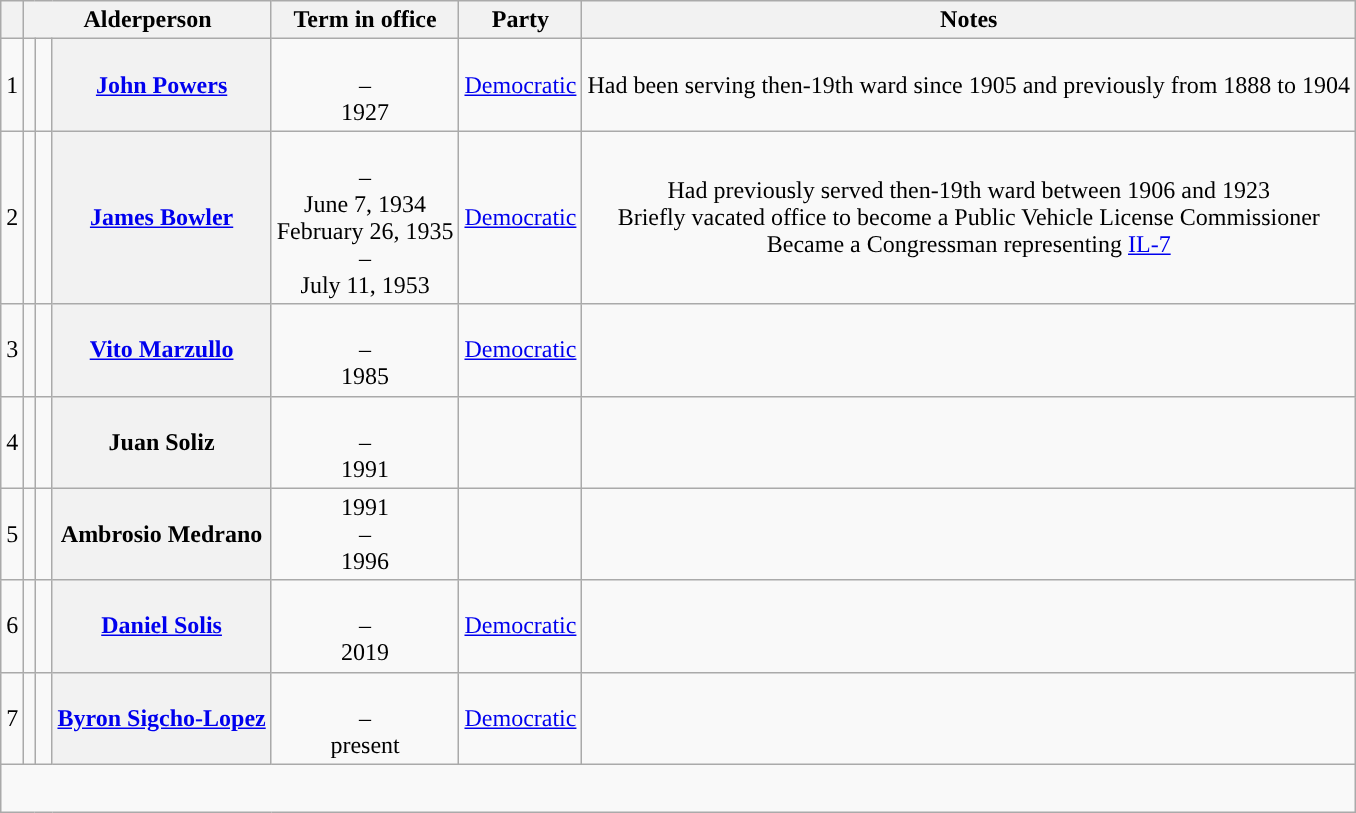<table class="wikitable sortable" style="text-align:center;">
<tr>
<th scope="col"></th>
<th scope="col" colspan="3">Alderperson</th>
<th scope="col">Term in office</th>
<th scope="col">Party</th>
<th scope="col">Notes</th>
</tr>
<tr style="height:2em;">
<td>1</td>
<td></td>
<td> </td>
<th scope="row"><a href='#'>John Powers</a></th>
<td><br>–<br>1927</td>
<td><a href='#'>Democratic</a></td>
<td>Had been serving then-19th ward since 1905 and previously from 1888 to 1904</td>
</tr>
<tr style="height:2em;">
<td>2</td>
<td></td>
<td> </td>
<th scope="row"><a href='#'>James Bowler</a></th>
<td><br>–<br>June 7, 1934 <br> February 26, 1935 <br>–<br> July 11, 1953</td>
<td><a href='#'>Democratic</a></td>
<td>Had previously served then-19th ward between 1906 and 1923 <br> Briefly vacated office to become a Public Vehicle License Commissioner <br> Became a Congressman representing <a href='#'>IL-7</a></td>
</tr>
<tr style="height:2em;">
<td>3</td>
<td></td>
<td> </td>
<th scope="row"><a href='#'>Vito Marzullo</a></th>
<td><br>–<br>1985</td>
<td><a href='#'>Democratic</a></td>
<td></td>
</tr>
<tr style="height:2em;">
<td>4</td>
<td></td>
<td></td>
<th scope="row">Juan Soliz</th>
<td><br>–<br>1991</td>
<td></td>
<td></td>
</tr>
<tr style="height:2em;">
<td>5</td>
<td></td>
<td></td>
<th scope="row">Ambrosio Medrano</th>
<td>1991<br>–<br>1996</td>
<td></td>
<td></td>
</tr>
<tr style="height:2em;">
<td>6</td>
<td></td>
<td> </td>
<th scope="row"><a href='#'>Daniel Solis</a></th>
<td><br>–<br>2019</td>
<td><a href='#'>Democratic</a></td>
<td></td>
</tr>
<tr style="height:2em;">
<td>7</td>
<td></td>
<td> </td>
<th scope="row"><a href='#'>Byron Sigcho-Lopez</a></th>
<td><br>–<br>present</td>
<td><a href='#'>Democratic</a></td>
<td></td>
</tr>
<tr style="height:2em;">
</tr>
</table>
